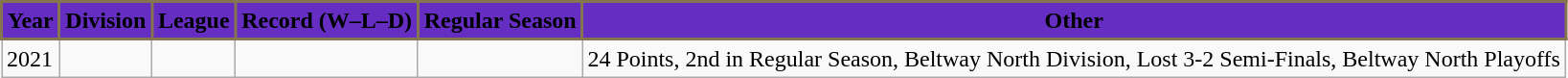<table class="wikitable">
<tr>
<th style="background:#652DC1; color:black; border:2px solid #85754E;" scope="col">Year</th>
<th style="background:#652DC1; color:black; border:2px solid #85754E;" scope="col">Division</th>
<th style="background:#652DC1; color:black; border:2px solid #85754E;" scope="col">League</th>
<th style="background:#652DC1; color:black; border:2px solid #85754E;" scope="col">Record (W–L–D)</th>
<th style="background:#652DC1; color:black; border:2px solid #85754E;" scope="col">Regular Season</th>
<th style="background:#652DC1; color:black; border:2px solid #85754E;" scope="col">Other</th>
</tr>
<tr>
<td>2021</td>
<td></td>
<td></td>
<td></td>
<td></td>
<td>24 Points, 2nd in Regular Season, Beltway North Division, Lost 3-2 Semi-Finals, Beltway North Playoffs</td>
</tr>
</table>
